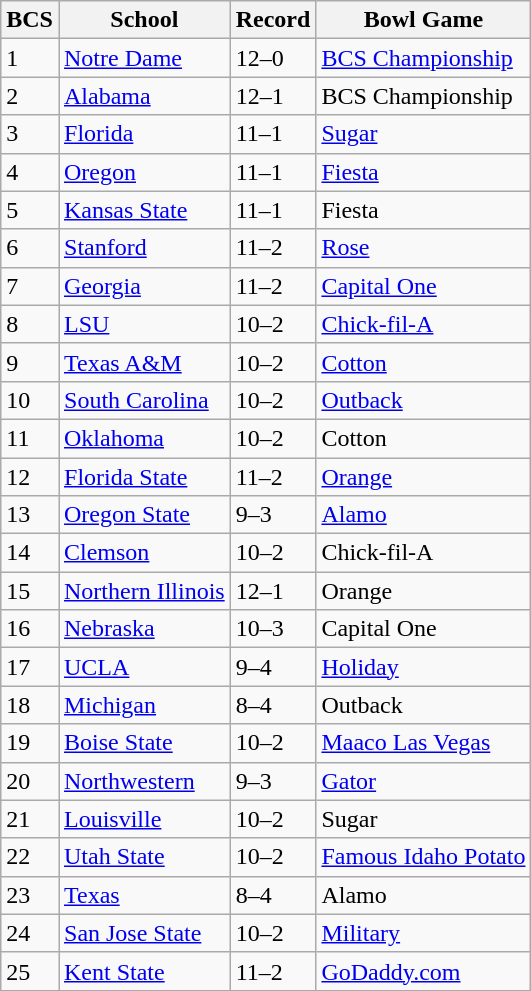<table class="wikitable">
<tr>
<th>BCS</th>
<th>School</th>
<th>Record</th>
<th>Bowl Game</th>
</tr>
<tr>
<td>1</td>
<td><a href='#'>Notre Dame</a></td>
<td>12–0</td>
<td><a href='#'>BCS Championship</a></td>
</tr>
<tr>
<td>2</td>
<td><a href='#'>Alabama</a></td>
<td>12–1</td>
<td>BCS Championship</td>
</tr>
<tr>
<td>3</td>
<td><a href='#'>Florida</a></td>
<td>11–1</td>
<td><a href='#'>Sugar</a></td>
</tr>
<tr>
<td>4</td>
<td><a href='#'>Oregon</a></td>
<td>11–1</td>
<td><a href='#'>Fiesta</a></td>
</tr>
<tr>
<td>5</td>
<td><a href='#'>Kansas State</a></td>
<td>11–1</td>
<td>Fiesta</td>
</tr>
<tr>
<td>6</td>
<td><a href='#'>Stanford</a></td>
<td>11–2</td>
<td><a href='#'>Rose</a></td>
</tr>
<tr>
<td>7</td>
<td><a href='#'>Georgia</a></td>
<td>11–2</td>
<td><a href='#'>Capital One</a></td>
</tr>
<tr>
<td>8</td>
<td><a href='#'>LSU</a></td>
<td>10–2</td>
<td><a href='#'>Chick-fil-A</a></td>
</tr>
<tr>
<td>9</td>
<td><a href='#'>Texas A&M</a></td>
<td>10–2</td>
<td><a href='#'>Cotton</a></td>
</tr>
<tr>
<td>10</td>
<td><a href='#'>South Carolina</a></td>
<td>10–2</td>
<td><a href='#'>Outback</a></td>
</tr>
<tr>
<td>11</td>
<td><a href='#'>Oklahoma</a></td>
<td>10–2</td>
<td>Cotton</td>
</tr>
<tr>
<td>12</td>
<td><a href='#'>Florida State</a></td>
<td>11–2</td>
<td><a href='#'>Orange</a></td>
</tr>
<tr>
<td>13</td>
<td><a href='#'>Oregon State</a></td>
<td>9–3</td>
<td><a href='#'>Alamo</a></td>
</tr>
<tr>
<td>14</td>
<td><a href='#'>Clemson</a></td>
<td>10–2</td>
<td>Chick-fil-A</td>
</tr>
<tr>
<td>15</td>
<td><a href='#'>Northern Illinois</a></td>
<td>12–1</td>
<td>Orange</td>
</tr>
<tr>
<td>16</td>
<td><a href='#'>Nebraska</a></td>
<td>10–3</td>
<td>Capital One</td>
</tr>
<tr>
<td>17</td>
<td><a href='#'>UCLA</a></td>
<td>9–4</td>
<td><a href='#'>Holiday</a></td>
</tr>
<tr>
<td>18</td>
<td><a href='#'>Michigan</a></td>
<td>8–4</td>
<td>Outback</td>
</tr>
<tr>
<td>19</td>
<td><a href='#'>Boise State</a></td>
<td>10–2</td>
<td><a href='#'>Maaco Las Vegas</a></td>
</tr>
<tr>
<td>20</td>
<td><a href='#'>Northwestern</a></td>
<td>9–3</td>
<td><a href='#'>Gator</a></td>
</tr>
<tr>
<td>21</td>
<td><a href='#'>Louisville</a></td>
<td>10–2</td>
<td>Sugar</td>
</tr>
<tr>
<td>22</td>
<td><a href='#'>Utah State</a></td>
<td>10–2</td>
<td><a href='#'>Famous Idaho Potato</a></td>
</tr>
<tr>
<td>23</td>
<td><a href='#'>Texas</a></td>
<td>8–4</td>
<td>Alamo</td>
</tr>
<tr>
<td>24</td>
<td><a href='#'>San Jose State</a></td>
<td>10–2</td>
<td><a href='#'>Military</a></td>
</tr>
<tr>
<td>25</td>
<td><a href='#'>Kent State</a></td>
<td>11–2</td>
<td><a href='#'>GoDaddy.com</a></td>
</tr>
</table>
